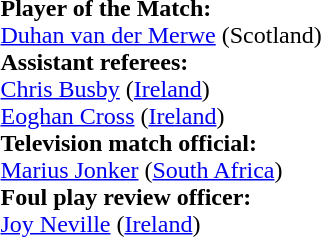<table style="width:100%">
<tr>
<td><br><strong>Player of the Match:</strong>
<br><a href='#'>Duhan van der Merwe</a> (Scotland)<br><strong>Assistant referees:</strong>
<br><a href='#'>Chris Busby</a> (<a href='#'>Ireland</a>)
<br><a href='#'>Eoghan Cross</a> (<a href='#'>Ireland</a>)
<br><strong>Television match official:</strong>
<br><a href='#'>Marius Jonker</a> (<a href='#'>South Africa</a>)
<br><strong>Foul play review officer:</strong>
<br><a href='#'>Joy Neville</a> (<a href='#'>Ireland</a>)</td>
</tr>
</table>
